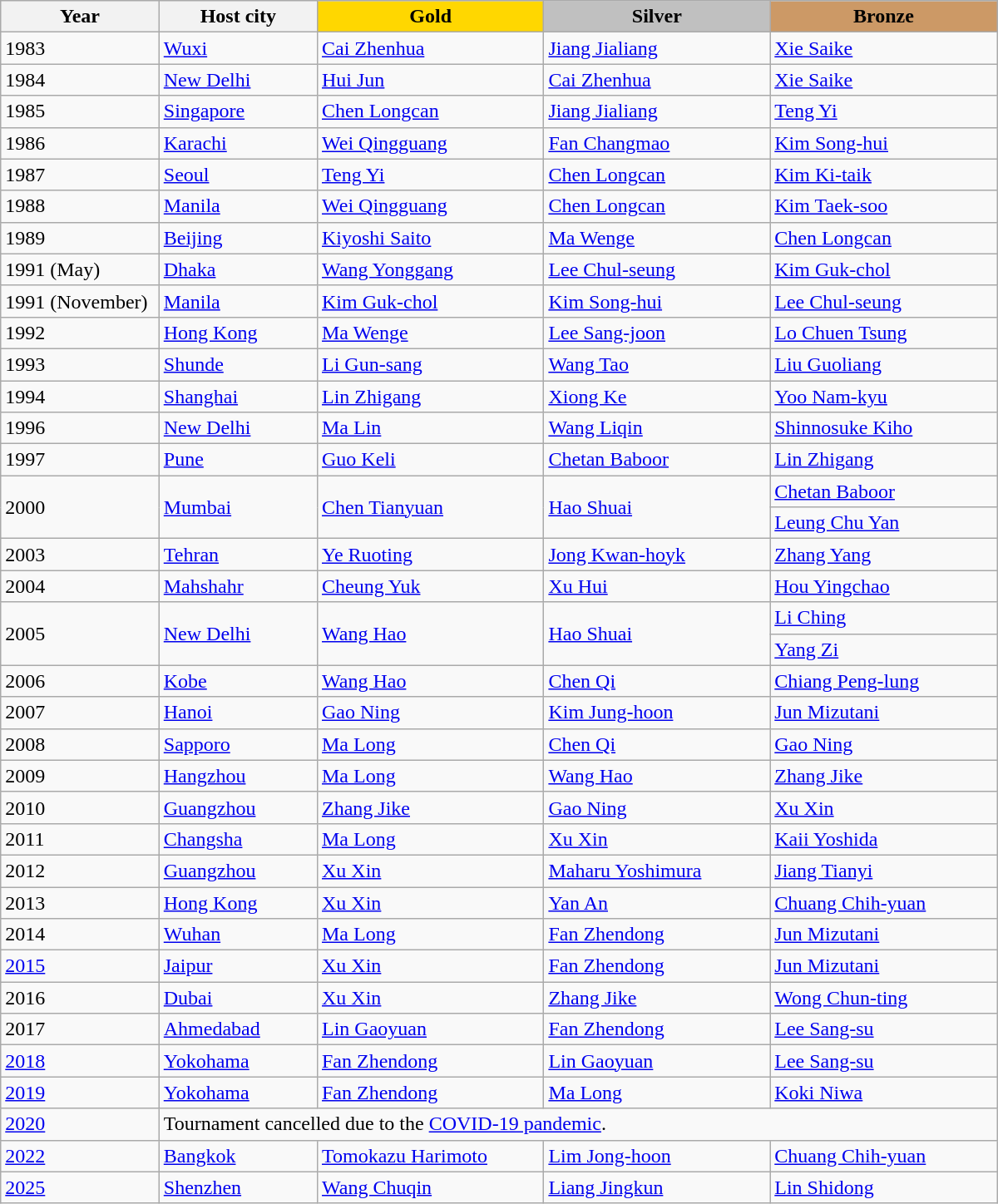<table class="wikitable" style="text-align:left; width:800px;">
<tr>
<th width="130">Year</th>
<th width="130">Host city</th>
<th width="200" style="background-color: gold">Gold</th>
<th width="200" style="background-color: silver">Silver</th>
<th width="200" style="background-color: #cc9966">Bronze</th>
</tr>
<tr>
<td>1983</td>
<td><a href='#'>Wuxi</a></td>
<td> <a href='#'>Cai Zhenhua</a></td>
<td> <a href='#'>Jiang Jialiang</a></td>
<td> <a href='#'>Xie Saike</a></td>
</tr>
<tr>
<td>1984</td>
<td><a href='#'>New Delhi</a></td>
<td> <a href='#'>Hui Jun</a></td>
<td> <a href='#'>Cai Zhenhua</a></td>
<td> <a href='#'>Xie Saike</a></td>
</tr>
<tr>
<td>1985</td>
<td><a href='#'>Singapore</a></td>
<td> <a href='#'>Chen Longcan</a></td>
<td> <a href='#'>Jiang Jialiang</a></td>
<td> <a href='#'>Teng Yi</a></td>
</tr>
<tr>
<td>1986</td>
<td><a href='#'>Karachi</a></td>
<td> <a href='#'>Wei Qingguang</a></td>
<td> <a href='#'>Fan Changmao</a></td>
<td> <a href='#'>Kim Song-hui</a></td>
</tr>
<tr>
<td>1987</td>
<td><a href='#'>Seoul</a></td>
<td> <a href='#'>Teng Yi</a></td>
<td> <a href='#'>Chen Longcan</a></td>
<td> <a href='#'>Kim Ki-taik</a></td>
</tr>
<tr>
<td>1988</td>
<td><a href='#'>Manila</a></td>
<td> <a href='#'>Wei Qingguang</a></td>
<td> <a href='#'>Chen Longcan</a></td>
<td> <a href='#'>Kim Taek-soo</a></td>
</tr>
<tr>
<td>1989</td>
<td><a href='#'>Beijing</a></td>
<td> <a href='#'>Kiyoshi Saito</a></td>
<td> <a href='#'>Ma Wenge</a></td>
<td> <a href='#'>Chen Longcan</a></td>
</tr>
<tr>
<td>1991 (May)</td>
<td><a href='#'>Dhaka</a></td>
<td> <a href='#'>Wang Yonggang</a></td>
<td> <a href='#'>Lee Chul-seung</a></td>
<td> <a href='#'>Kim Guk-chol</a></td>
</tr>
<tr>
<td>1991 (November)</td>
<td><a href='#'>Manila</a></td>
<td> <a href='#'>Kim Guk-chol</a></td>
<td> <a href='#'>Kim Song-hui</a></td>
<td> <a href='#'>Lee Chul-seung</a></td>
</tr>
<tr>
<td>1992</td>
<td><a href='#'>Hong Kong</a></td>
<td> <a href='#'>Ma Wenge</a></td>
<td> <a href='#'>Lee Sang-joon</a></td>
<td> <a href='#'>Lo Chuen Tsung</a></td>
</tr>
<tr>
<td>1993</td>
<td><a href='#'>Shunde</a></td>
<td> <a href='#'>Li Gun-sang</a></td>
<td> <a href='#'>Wang Tao</a></td>
<td> <a href='#'>Liu Guoliang</a></td>
</tr>
<tr>
<td>1994</td>
<td><a href='#'>Shanghai</a></td>
<td> <a href='#'>Lin Zhigang</a></td>
<td> <a href='#'>Xiong Ke</a></td>
<td> <a href='#'>Yoo Nam-kyu</a></td>
</tr>
<tr>
<td>1996</td>
<td><a href='#'>New Delhi</a></td>
<td> <a href='#'>Ma Lin</a></td>
<td> <a href='#'>Wang Liqin</a></td>
<td> <a href='#'>Shinnosuke Kiho</a></td>
</tr>
<tr>
<td>1997</td>
<td><a href='#'>Pune</a></td>
<td> <a href='#'>Guo Keli</a></td>
<td> <a href='#'>Chetan Baboor</a></td>
<td> <a href='#'>Lin Zhigang</a></td>
</tr>
<tr>
<td rowspan=2>2000</td>
<td rowspan=2><a href='#'>Mumbai</a></td>
<td rowspan=2> <a href='#'>Chen Tianyuan</a></td>
<td rowspan=2> <a href='#'>Hao Shuai</a></td>
<td> <a href='#'>Chetan Baboor</a></td>
</tr>
<tr>
<td> <a href='#'>Leung Chu Yan</a></td>
</tr>
<tr>
<td>2003</td>
<td><a href='#'>Tehran</a></td>
<td> <a href='#'>Ye Ruoting</a></td>
<td> <a href='#'>Jong Kwan-hoyk</a></td>
<td> <a href='#'>Zhang Yang</a></td>
</tr>
<tr>
<td>2004</td>
<td><a href='#'>Mahshahr</a></td>
<td> <a href='#'>Cheung Yuk</a></td>
<td> <a href='#'>Xu Hui</a></td>
<td> <a href='#'>Hou Yingchao</a></td>
</tr>
<tr>
<td rowspan=2>2005</td>
<td rowspan=2><a href='#'>New Delhi</a></td>
<td rowspan=2> <a href='#'>Wang Hao</a></td>
<td rowspan=2> <a href='#'>Hao Shuai</a></td>
<td> <a href='#'>Li Ching</a></td>
</tr>
<tr>
<td> <a href='#'>Yang Zi</a></td>
</tr>
<tr>
<td>2006</td>
<td><a href='#'>Kobe</a></td>
<td> <a href='#'>Wang Hao</a></td>
<td> <a href='#'>Chen Qi</a></td>
<td> <a href='#'>Chiang Peng-lung</a></td>
</tr>
<tr>
<td>2007</td>
<td><a href='#'>Hanoi</a></td>
<td> <a href='#'>Gao Ning</a></td>
<td> <a href='#'>Kim Jung-hoon</a></td>
<td> <a href='#'>Jun Mizutani</a></td>
</tr>
<tr>
<td>2008</td>
<td><a href='#'>Sapporo</a></td>
<td> <a href='#'>Ma Long</a></td>
<td> <a href='#'>Chen Qi</a></td>
<td> <a href='#'>Gao Ning</a></td>
</tr>
<tr>
<td>2009</td>
<td><a href='#'>Hangzhou</a></td>
<td> <a href='#'>Ma Long</a></td>
<td> <a href='#'>Wang Hao</a></td>
<td> <a href='#'>Zhang Jike</a></td>
</tr>
<tr>
<td>2010</td>
<td><a href='#'>Guangzhou</a></td>
<td> <a href='#'>Zhang Jike</a></td>
<td> <a href='#'>Gao Ning</a></td>
<td> <a href='#'>Xu Xin</a></td>
</tr>
<tr>
<td>2011</td>
<td><a href='#'>Changsha</a></td>
<td> <a href='#'>Ma Long</a></td>
<td> <a href='#'>Xu Xin</a></td>
<td> <a href='#'>Kaii Yoshida</a></td>
</tr>
<tr>
<td>2012</td>
<td><a href='#'>Guangzhou</a></td>
<td> <a href='#'>Xu Xin</a></td>
<td> <a href='#'>Maharu Yoshimura</a></td>
<td> <a href='#'>Jiang Tianyi</a></td>
</tr>
<tr>
<td>2013</td>
<td><a href='#'>Hong Kong</a></td>
<td> <a href='#'>Xu Xin</a></td>
<td> <a href='#'>Yan An</a></td>
<td> <a href='#'>Chuang Chih-yuan</a></td>
</tr>
<tr>
<td>2014</td>
<td><a href='#'>Wuhan</a></td>
<td> <a href='#'>Ma Long</a></td>
<td> <a href='#'>Fan Zhendong</a></td>
<td> <a href='#'>Jun Mizutani</a></td>
</tr>
<tr>
<td><a href='#'>2015</a></td>
<td><a href='#'>Jaipur</a></td>
<td> <a href='#'>Xu Xin</a></td>
<td> <a href='#'>Fan Zhendong</a></td>
<td> <a href='#'>Jun Mizutani</a></td>
</tr>
<tr>
<td>2016</td>
<td><a href='#'>Dubai</a></td>
<td> <a href='#'>Xu Xin</a></td>
<td> <a href='#'>Zhang Jike</a></td>
<td> <a href='#'>Wong Chun-ting</a></td>
</tr>
<tr>
<td>2017</td>
<td><a href='#'>Ahmedabad</a></td>
<td> <a href='#'>Lin Gaoyuan</a></td>
<td> <a href='#'>Fan Zhendong</a></td>
<td> <a href='#'>Lee Sang-su</a></td>
</tr>
<tr>
<td><a href='#'>2018</a></td>
<td><a href='#'>Yokohama</a></td>
<td> <a href='#'>Fan Zhendong</a></td>
<td> <a href='#'>Lin Gaoyuan</a></td>
<td> <a href='#'>Lee Sang-su</a></td>
</tr>
<tr>
<td><a href='#'>2019</a></td>
<td><a href='#'>Yokohama</a></td>
<td> <a href='#'>Fan Zhendong</a></td>
<td> <a href='#'>Ma Long</a></td>
<td> <a href='#'>Koki Niwa</a></td>
</tr>
<tr>
<td><a href='#'>2020</a></td>
<td colspan=4>Tournament cancelled due to the <a href='#'>COVID-19 pandemic</a>.</td>
</tr>
<tr>
<td><a href='#'>2022</a></td>
<td><a href='#'>Bangkok</a></td>
<td> <a href='#'>Tomokazu Harimoto</a></td>
<td> <a href='#'>Lim Jong-hoon</a></td>
<td> <a href='#'>Chuang Chih-yuan</a></td>
</tr>
<tr>
<td><a href='#'>2025</a></td>
<td><a href='#'>Shenzhen</a></td>
<td> <a href='#'>Wang Chuqin</a></td>
<td> <a href='#'>Liang Jingkun</a></td>
<td> <a href='#'>Lin Shidong</a></td>
</tr>
</table>
